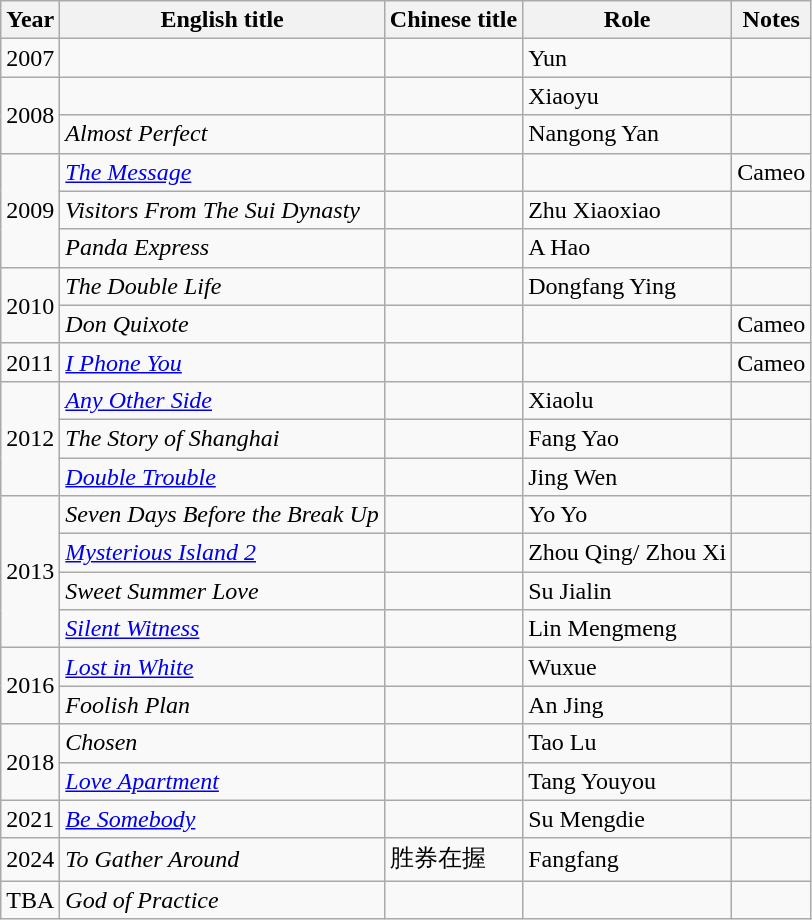<table class="wikitable">
<tr>
<th>Year</th>
<th>English title</th>
<th>Chinese title</th>
<th>Role</th>
<th>Notes</th>
</tr>
<tr>
<td>2007</td>
<td></td>
<td></td>
<td>Yun</td>
<td></td>
</tr>
<tr>
<td rowspan="2">2008</td>
<td></td>
<td></td>
<td>Xiaoyu</td>
<td></td>
</tr>
<tr>
<td><em>Almost Perfect</em></td>
<td></td>
<td>Nangong Yan</td>
<td></td>
</tr>
<tr>
<td rowspan="3">2009</td>
<td><em><a href='#'>The Message</a></em></td>
<td></td>
<td></td>
<td>Cameo</td>
</tr>
<tr>
<td><em>Visitors From The Sui Dynasty</em></td>
<td></td>
<td>Zhu Xiaoxiao</td>
<td></td>
</tr>
<tr>
<td><em>Panda Express</em></td>
<td></td>
<td>A Hao</td>
<td></td>
</tr>
<tr>
<td rowspan="2">2010</td>
<td><em>The Double Life</em></td>
<td></td>
<td>Dongfang Ying</td>
<td></td>
</tr>
<tr>
<td><em>Don Quixote</em></td>
<td></td>
<td></td>
<td>Cameo</td>
</tr>
<tr>
<td>2011</td>
<td><em><a href='#'>I Phone You</a></em></td>
<td></td>
<td></td>
<td>Cameo</td>
</tr>
<tr>
<td rowspan="3">2012</td>
<td><em><a href='#'>Any Other Side</a></em></td>
<td></td>
<td>Xiaolu</td>
<td></td>
</tr>
<tr>
<td><em>The Story of Shanghai</em></td>
<td></td>
<td>Fang Yao</td>
<td></td>
</tr>
<tr>
<td><em><a href='#'>Double Trouble</a></em></td>
<td></td>
<td>Jing Wen</td>
<td></td>
</tr>
<tr>
<td rowspan="4">2013</td>
<td><em>Seven Days Before the Break Up</em></td>
<td></td>
<td>Yo Yo</td>
<td></td>
</tr>
<tr>
<td><em><a href='#'>Mysterious Island 2</a></em></td>
<td></td>
<td>Zhou Qing/ Zhou Xi</td>
<td></td>
</tr>
<tr>
<td><em>Sweet Summer Love</em></td>
<td></td>
<td>Su Jialin</td>
<td></td>
</tr>
<tr>
<td><em><a href='#'>Silent Witness</a></em></td>
<td></td>
<td>Lin Mengmeng</td>
<td></td>
</tr>
<tr>
<td rowspan="2">2016</td>
<td><em><a href='#'>Lost in White</a></em></td>
<td></td>
<td>Wuxue</td>
<td></td>
</tr>
<tr>
<td><em>Foolish Plan</em></td>
<td></td>
<td>An Jing</td>
<td></td>
</tr>
<tr>
<td rowspan="2">2018</td>
<td><em>Chosen</em></td>
<td></td>
<td>Tao Lu</td>
<td></td>
</tr>
<tr>
<td><em><a href='#'>Love Apartment</a></em></td>
<td></td>
<td>Tang Youyou</td>
<td></td>
</tr>
<tr>
<td>2021</td>
<td><em><a href='#'>Be Somebody</a></em></td>
<td></td>
<td>Su Mengdie</td>
<td></td>
</tr>
<tr>
<td>2024</td>
<td><em>To Gather Around</em></td>
<td>胜券在握</td>
<td>Fangfang</td>
<td></td>
</tr>
<tr>
<td>TBA</td>
<td><em>God of Practice</em></td>
<td></td>
<td></td>
<td></td>
</tr>
</table>
